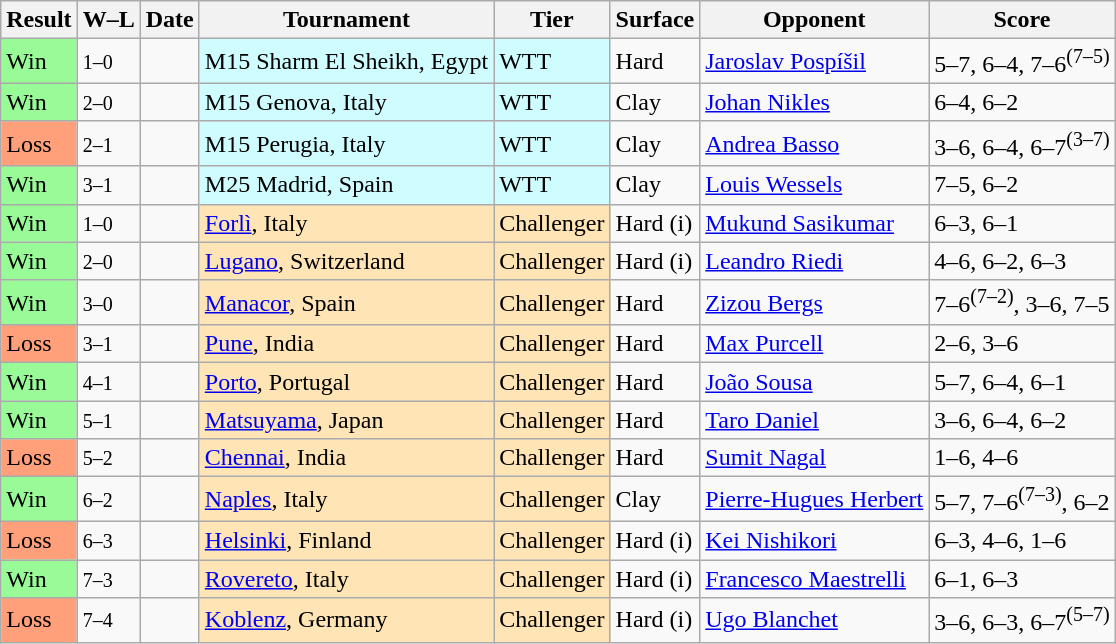<table class="sortable wikitable nowrap">
<tr>
<th>Result</th>
<th class="unsortable">W–L</th>
<th>Date</th>
<th>Tournament</th>
<th>Tier</th>
<th>Surface</th>
<th>Opponent</th>
<th class="unsortable">Score</th>
</tr>
<tr>
<td bgcolor=98fb98>Win</td>
<td><small>1–0</small></td>
<td></td>
<td style="background:#cffcff;">M15 Sharm El Sheikh, Egypt</td>
<td style="background:#cffcff;">WTT</td>
<td>Hard</td>
<td> <a href='#'>Jaroslav Pospíšil</a></td>
<td>5–7, 6–4, 7–6<sup>(7–5)</sup></td>
</tr>
<tr>
<td bgcolor=98fb98>Win</td>
<td><small>2–0</small></td>
<td></td>
<td style="background:#cffcff;">M15 Genova, Italy</td>
<td style="background:#cffcff;">WTT</td>
<td>Clay</td>
<td> <a href='#'>Johan Nikles</a></td>
<td>6–4, 6–2</td>
</tr>
<tr>
<td bgcolor=ffa07a>Loss</td>
<td><small>2–1</small></td>
<td></td>
<td style="background:#cffcff;">M15 Perugia, Italy</td>
<td style="background:#cffcff;">WTT</td>
<td>Clay</td>
<td> <a href='#'>Andrea Basso</a></td>
<td>3–6, 6–4, 6–7<sup>(3–7)</sup></td>
</tr>
<tr>
<td bgcolor=98fb98>Win</td>
<td><small>3–1</small></td>
<td></td>
<td style="background:#cffcff;">M25 Madrid, Spain</td>
<td style="background:#cffcff;">WTT</td>
<td>Clay</td>
<td> <a href='#'>Louis Wessels</a></td>
<td>7–5, 6–2</td>
</tr>
<tr>
<td bgcolor=98fb98>Win</td>
<td><small>1–0</small></td>
<td><a href='#'></a></td>
<td style="background:moccasin;"><a href='#'>Forlì</a>, Italy</td>
<td style="background:moccasin;">Challenger</td>
<td>Hard (i)</td>
<td> <a href='#'>Mukund Sasikumar</a></td>
<td>6–3, 6–1</td>
</tr>
<tr>
<td bgcolor=98fb98>Win</td>
<td><small>2–0</small></td>
<td><a href='#'></a></td>
<td style="background:moccasin;"><a href='#'>Lugano</a>, Switzerland</td>
<td style="background:moccasin;">Challenger</td>
<td>Hard (i)</td>
<td> <a href='#'>Leandro Riedi</a></td>
<td>4–6, 6–2, 6–3</td>
</tr>
<tr>
<td bgcolor=98fb98>Win</td>
<td><small>3–0</small></td>
<td><a href='#'></a></td>
<td style="background:moccasin;"><a href='#'>Manacor</a>, Spain</td>
<td style="background:moccasin;">Challenger</td>
<td>Hard</td>
<td> <a href='#'>Zizou Bergs</a></td>
<td>7–6<sup>(7–2)</sup>, 3–6, 7–5</td>
</tr>
<tr>
<td bgcolor=ffa07a>Loss</td>
<td><small>3–1</small></td>
<td><a href='#'></a></td>
<td style="background:moccasin;"><a href='#'>Pune</a>, India</td>
<td style="background:moccasin;">Challenger</td>
<td>Hard</td>
<td> <a href='#'>Max Purcell</a></td>
<td>2–6, 3–6</td>
</tr>
<tr>
<td bgcolor=98fb98>Win</td>
<td><small>4–1</small></td>
<td><a href='#'></a></td>
<td style="background:moccasin;"><a href='#'>Porto</a>, Portugal</td>
<td style="background:moccasin;">Challenger</td>
<td>Hard</td>
<td> <a href='#'>João Sousa</a></td>
<td>5–7, 6–4, 6–1</td>
</tr>
<tr>
<td bgcolor=98fb98>Win</td>
<td><small>5–1</small></td>
<td><a href='#'></a></td>
<td style="background:moccasin;"><a href='#'>Matsuyama</a>, Japan</td>
<td style="background:moccasin;">Challenger</td>
<td>Hard</td>
<td> <a href='#'>Taro Daniel</a></td>
<td>3–6, 6–4, 6–2</td>
</tr>
<tr>
<td bgcolor=ffa07a>Loss</td>
<td><small>5–2</small></td>
<td><a href='#'></a></td>
<td style="background:moccasin;"><a href='#'>Chennai</a>, India</td>
<td style="background:moccasin;">Challenger</td>
<td>Hard</td>
<td> <a href='#'>Sumit Nagal</a></td>
<td>1–6, 4–6</td>
</tr>
<tr>
<td bgcolor=98fb98>Win</td>
<td><small>6–2</small></td>
<td><a href='#'></a></td>
<td style="background:moccasin;"><a href='#'>Naples</a>, Italy</td>
<td style="background:moccasin;">Challenger</td>
<td>Clay</td>
<td> <a href='#'>Pierre-Hugues Herbert</a></td>
<td>5–7, 7–6<sup>(7–3)</sup>, 6–2</td>
</tr>
<tr>
<td bgcolor=ffa07a>Loss</td>
<td><small>6–3</small></td>
<td><a href='#'></a></td>
<td style="background:moccasin;"><a href='#'>Helsinki</a>, Finland</td>
<td style="background:moccasin;">Challenger</td>
<td>Hard (i)</td>
<td> <a href='#'>Kei Nishikori</a></td>
<td>6–3, 4–6, 1–6</td>
</tr>
<tr>
<td bgcolor=98fb98>Win</td>
<td><small>7–3</small></td>
<td><a href='#'></a></td>
<td style="background:moccasin;"><a href='#'>Rovereto</a>, Italy</td>
<td style="background:moccasin;">Challenger</td>
<td>Hard (i)</td>
<td> <a href='#'>Francesco Maestrelli</a></td>
<td>6–1, 6–3</td>
</tr>
<tr>
<td bgcolor=ffa07a>Loss</td>
<td><small>7–4</small></td>
<td><a href='#'></a></td>
<td style="background:moccasin;"><a href='#'>Koblenz</a>, Germany</td>
<td style="background:moccasin;">Challenger</td>
<td>Hard (i)</td>
<td> <a href='#'>Ugo Blanchet</a></td>
<td>3–6, 6–3, 6–7<sup>(5–7)</sup></td>
</tr>
</table>
